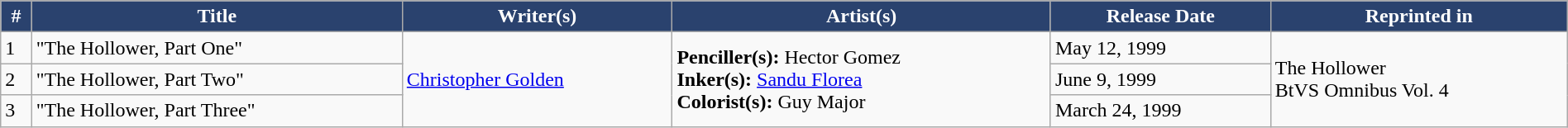<table style="width: 100%;" class="wikitable">
<tr>
<th style="background: #2A426E; color: white;">#</th>
<th style="background: #2A426E; color: white;">Title</th>
<th style="background: #2A426E; color: white;">Writer(s)</th>
<th style="background: #2A426E; color: white;">Artist(s)</th>
<th style="background: #2A426E; color: white;">Release Date</th>
<th style="background: #2A426E; color: white;">Reprinted in</th>
</tr>
<tr>
<td>1</td>
<td>"The Hollower, Part One"</td>
<td rowspan="3"><a href='#'>Christopher Golden</a></td>
<td rowspan="3"><strong>Penciller(s):</strong> Hector Gomez<br><strong>Inker(s):</strong> <a href='#'>Sandu Florea</a><br><strong>Colorist(s):</strong> Guy Major</td>
<td>May 12, 1999</td>
<td rowspan="3">The Hollower<br>BtVS Omnibus Vol. 4</td>
</tr>
<tr>
<td>2</td>
<td>"The Hollower, Part Two"</td>
<td>June 9, 1999</td>
</tr>
<tr>
<td>3</td>
<td>"The Hollower, Part Three"</td>
<td>March 24, 1999</td>
</tr>
</table>
